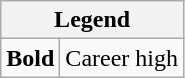<table class="wikitable mw-collapsible mw-collapsed">
<tr>
<th colspan="2">Legend</th>
</tr>
<tr>
<td><strong>Bold</strong></td>
<td>Career high</td>
</tr>
</table>
